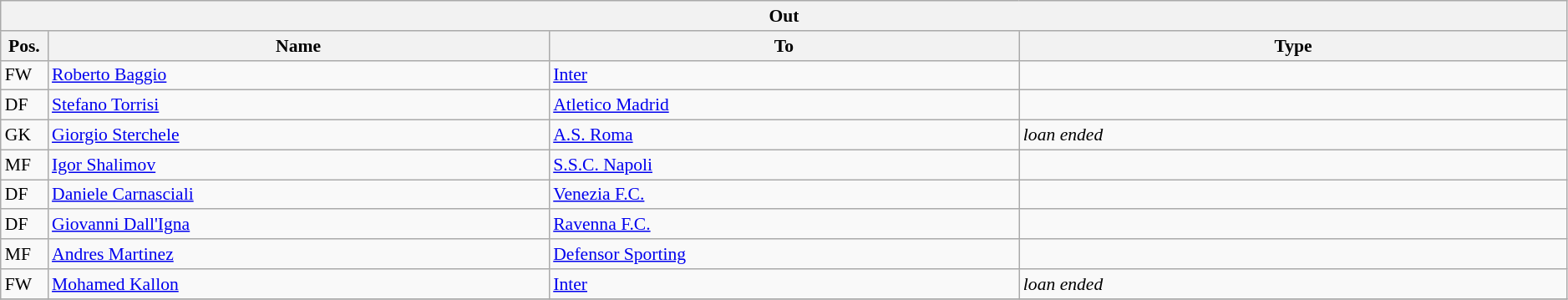<table class="wikitable" style="font-size:90%;width:99%;">
<tr>
<th colspan="4">Out</th>
</tr>
<tr>
<th width=3%>Pos.</th>
<th width=32%>Name</th>
<th width=30%>To</th>
<th width=35%>Type</th>
</tr>
<tr>
<td>FW</td>
<td><a href='#'>Roberto Baggio</a></td>
<td><a href='#'>Inter</a></td>
<td></td>
</tr>
<tr>
<td>DF</td>
<td><a href='#'>Stefano Torrisi</a></td>
<td><a href='#'>Atletico Madrid</a></td>
<td></td>
</tr>
<tr>
<td>GK</td>
<td><a href='#'>Giorgio Sterchele</a></td>
<td><a href='#'>A.S. Roma</a></td>
<td><em>loan ended</em></td>
</tr>
<tr>
<td>MF</td>
<td><a href='#'>Igor Shalimov</a></td>
<td><a href='#'>S.S.C. Napoli</a></td>
<td></td>
</tr>
<tr>
<td>DF</td>
<td><a href='#'>Daniele Carnasciali</a></td>
<td><a href='#'>Venezia F.C.</a></td>
<td></td>
</tr>
<tr>
<td>DF</td>
<td><a href='#'>Giovanni Dall'Igna</a></td>
<td><a href='#'>Ravenna F.C.</a></td>
<td></td>
</tr>
<tr>
<td>MF</td>
<td><a href='#'>Andres Martinez</a></td>
<td><a href='#'>Defensor Sporting</a></td>
<td></td>
</tr>
<tr>
<td>FW</td>
<td><a href='#'>Mohamed Kallon</a></td>
<td><a href='#'>Inter</a></td>
<td><em>loan ended</em></td>
</tr>
<tr>
</tr>
</table>
